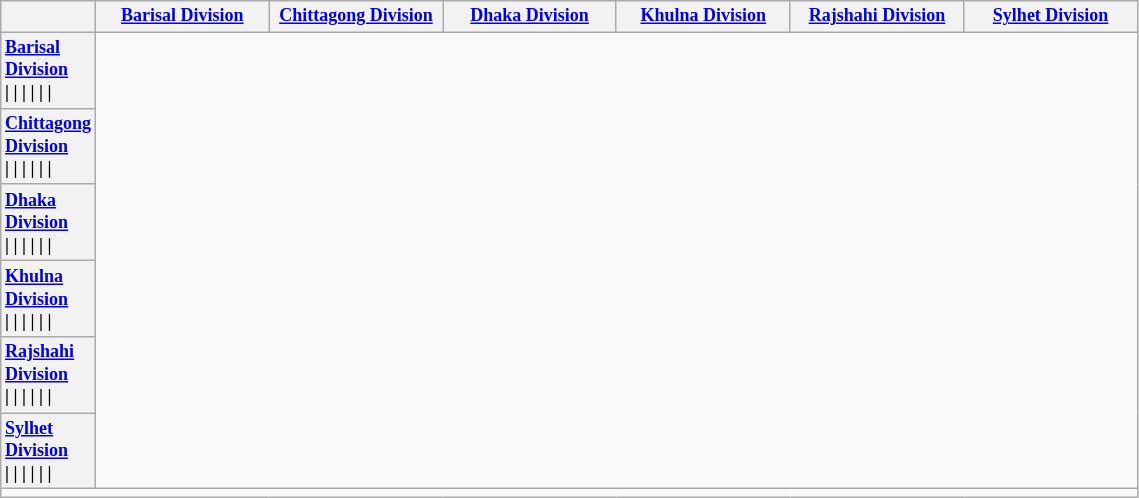<table class="wikitable" style="font-size: 75%; text-align:left;">
<tr>
<th style="width:50px; text-align:center;"></th>
<th width=110><a href='#'>Barisal Division</a></th>
<th width=110><a href='#'>Chittagong Division</a></th>
<th width=110><a href='#'>Dhaka Division</a></th>
<th width=110><a href='#'>Khulna Division</a></th>
<th width=110><a href='#'>Rajshahi Division</a></th>
<th width=110><a href='#'>Sylhet Division</a></th>
</tr>
<tr>
<th style="text-align:left; border-left:none"><a href='#'>Barisal Division</a><br>| 
 | 
 | 
 | 
 | 
 | </th>
</tr>
<tr>
<th style="text-align:left; border-left:none"><a href='#'>Chittagong Division</a><br>| 
 | 
 | 
 | 
 | 
 | </th>
</tr>
<tr>
<th style="text-align:left; border-left:none"><a href='#'>Dhaka Division</a><br>| 
 | 
 | 
 | 
 | 
 | </th>
</tr>
<tr>
<th style="text-align:left; border-left:none"><a href='#'>Khulna Division</a><br>| 
 | 
 | 
 | 
 | 
 | </th>
</tr>
<tr>
<th style="text-align:left; border-left:none"><a href='#'>Rajshahi Division</a><br>| 
 | 
 | 
 | 
 | 
 | </th>
</tr>
<tr>
<th style="text-align:left; border-left:none"><a href='#'>Sylhet Division</a><br>| 
 | 
 | 
 | 
 | 
 | </th>
</tr>
<tr>
<td colspan = "7"></td>
</tr>
</table>
